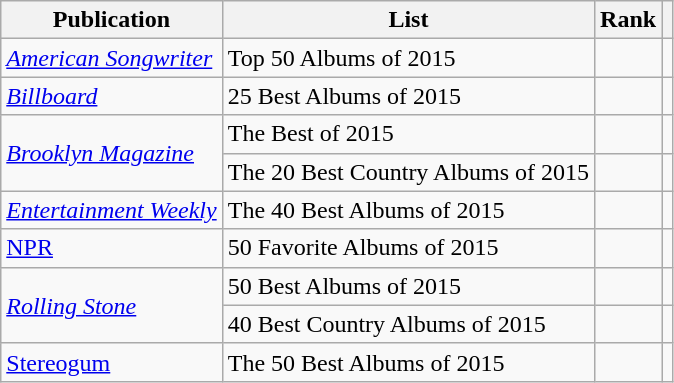<table class="wikitable">
<tr>
<th>Publication</th>
<th>List</th>
<th>Rank</th>
<th></th>
</tr>
<tr>
<td><em><a href='#'>American Songwriter</a></em></td>
<td>Top 50 Albums of 2015</td>
<td></td>
<td></td>
</tr>
<tr>
<td><em><a href='#'>Billboard</a></em></td>
<td>25 Best Albums of 2015</td>
<td></td>
<td></td>
</tr>
<tr>
<td rowspan=2><em><a href='#'>Brooklyn Magazine</a></em></td>
<td>The Best of 2015</td>
<td></td>
<td></td>
</tr>
<tr>
<td>The 20 Best Country Albums of 2015</td>
<td></td>
<td></td>
</tr>
<tr>
<td><em><a href='#'>Entertainment Weekly</a></em></td>
<td>The 40 Best Albums of 2015</td>
<td></td>
<td></td>
</tr>
<tr>
<td><a href='#'>NPR</a></td>
<td>50 Favorite Albums of 2015</td>
<td></td>
<td></td>
</tr>
<tr>
<td rowspan=2><em><a href='#'>Rolling Stone</a></em></td>
<td>50 Best Albums of 2015</td>
<td></td>
<td></td>
</tr>
<tr>
<td>40 Best Country Albums of 2015</td>
<td></td>
<td></td>
</tr>
<tr>
<td><a href='#'>Stereogum</a></td>
<td>The 50 Best Albums of 2015</td>
<td></td>
<td></td>
</tr>
</table>
